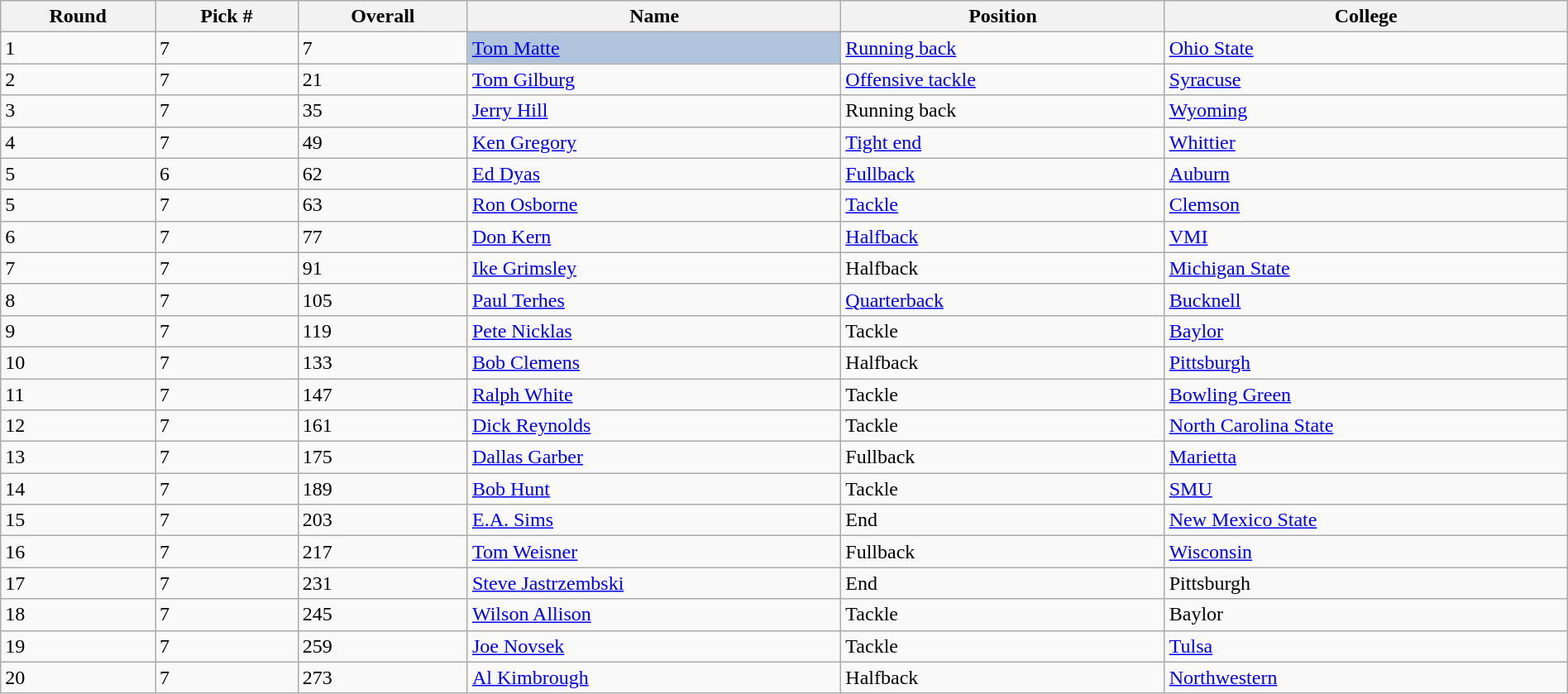<table class="wikitable sortable sortable" style="width: 100%">
<tr>
<th>Round</th>
<th>Pick #</th>
<th>Overall</th>
<th>Name</th>
<th>Position</th>
<th>College</th>
</tr>
<tr>
<td>1</td>
<td>7</td>
<td>7</td>
<td bgcolor=lightsteelblue><a href='#'>Tom Matte</a></td>
<td><a href='#'>Running back</a></td>
<td><a href='#'>Ohio State</a></td>
</tr>
<tr>
<td>2</td>
<td>7</td>
<td>21</td>
<td><a href='#'>Tom Gilburg</a></td>
<td><a href='#'>Offensive tackle</a></td>
<td><a href='#'>Syracuse</a></td>
</tr>
<tr>
<td>3</td>
<td>7</td>
<td>35</td>
<td><a href='#'>Jerry Hill</a></td>
<td>Running back</td>
<td><a href='#'>Wyoming</a></td>
</tr>
<tr>
<td>4</td>
<td>7</td>
<td>49</td>
<td><a href='#'>Ken Gregory</a></td>
<td><a href='#'>Tight end</a></td>
<td><a href='#'>Whittier</a></td>
</tr>
<tr>
<td>5</td>
<td>6</td>
<td>62</td>
<td><a href='#'>Ed Dyas</a></td>
<td><a href='#'>Fullback</a></td>
<td><a href='#'>Auburn</a></td>
</tr>
<tr>
<td>5</td>
<td>7</td>
<td>63</td>
<td><a href='#'>Ron Osborne</a></td>
<td><a href='#'>Tackle</a></td>
<td><a href='#'>Clemson</a></td>
</tr>
<tr>
<td>6</td>
<td>7</td>
<td>77</td>
<td><a href='#'>Don Kern</a></td>
<td><a href='#'>Halfback</a></td>
<td><a href='#'>VMI</a></td>
</tr>
<tr>
<td>7</td>
<td>7</td>
<td>91</td>
<td><a href='#'>Ike Grimsley</a></td>
<td>Halfback</td>
<td><a href='#'>Michigan State</a></td>
</tr>
<tr>
<td>8</td>
<td>7</td>
<td>105</td>
<td><a href='#'>Paul Terhes</a></td>
<td><a href='#'>Quarterback</a></td>
<td><a href='#'>Bucknell</a></td>
</tr>
<tr>
<td>9</td>
<td>7</td>
<td>119</td>
<td><a href='#'>Pete Nicklas</a></td>
<td>Tackle</td>
<td><a href='#'>Baylor</a></td>
</tr>
<tr>
<td>10</td>
<td>7</td>
<td>133</td>
<td><a href='#'>Bob Clemens</a></td>
<td>Halfback</td>
<td><a href='#'>Pittsburgh</a></td>
</tr>
<tr>
<td>11</td>
<td>7</td>
<td>147</td>
<td><a href='#'>Ralph White</a></td>
<td>Tackle</td>
<td><a href='#'>Bowling Green</a></td>
</tr>
<tr>
<td>12</td>
<td>7</td>
<td>161</td>
<td><a href='#'>Dick Reynolds</a></td>
<td>Tackle</td>
<td><a href='#'>North Carolina State</a></td>
</tr>
<tr>
<td>13</td>
<td>7</td>
<td>175</td>
<td><a href='#'>Dallas Garber</a></td>
<td>Fullback</td>
<td><a href='#'>Marietta</a></td>
</tr>
<tr>
<td>14</td>
<td>7</td>
<td>189</td>
<td><a href='#'>Bob Hunt</a></td>
<td>Tackle</td>
<td><a href='#'>SMU</a></td>
</tr>
<tr>
<td>15</td>
<td>7</td>
<td>203</td>
<td><a href='#'>E.A. Sims</a></td>
<td>End</td>
<td><a href='#'>New Mexico State</a></td>
</tr>
<tr>
<td>16</td>
<td>7</td>
<td>217</td>
<td><a href='#'>Tom Weisner</a></td>
<td>Fullback</td>
<td><a href='#'>Wisconsin</a></td>
</tr>
<tr>
<td>17</td>
<td>7</td>
<td>231</td>
<td><a href='#'>Steve Jastrzembski</a></td>
<td>End</td>
<td>Pittsburgh</td>
</tr>
<tr>
<td>18</td>
<td>7</td>
<td>245</td>
<td><a href='#'>Wilson Allison</a></td>
<td>Tackle</td>
<td>Baylor</td>
</tr>
<tr>
<td>19</td>
<td>7</td>
<td>259</td>
<td><a href='#'>Joe Novsek</a></td>
<td>Tackle</td>
<td><a href='#'>Tulsa</a></td>
</tr>
<tr>
<td>20</td>
<td>7</td>
<td>273</td>
<td><a href='#'>Al Kimbrough</a></td>
<td>Halfback</td>
<td><a href='#'>Northwestern</a></td>
</tr>
</table>
